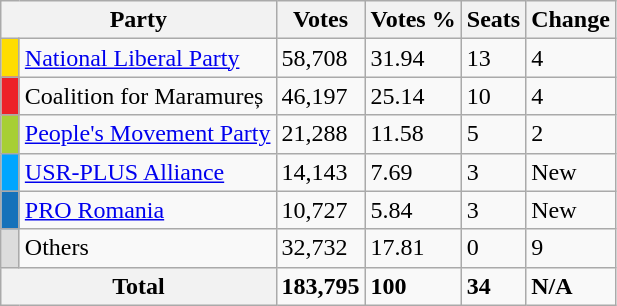<table class="wikitable">
<tr>
<th colspan="2">Party</th>
<th>Votes</th>
<th>Votes %</th>
<th>Seats</th>
<th>Change</th>
</tr>
<tr>
<td style="background:#ffdd00;" width="5"></td>
<td><a href='#'>National Liberal Party</a></td>
<td>58,708</td>
<td>31.94</td>
<td>13</td>
<td>4</td>
</tr>
<tr>
<td style="background:#ed2128;" width="5"></td>
<td>Coalition for Maramureș</td>
<td>46,197</td>
<td>25.14</td>
<td>10</td>
<td>4</td>
</tr>
<tr>
<td style="background:#a7cf35;" width="5"></td>
<td><a href='#'>People's Movement Party</a></td>
<td>21,288</td>
<td>11.58</td>
<td>5</td>
<td>2</td>
</tr>
<tr>
<td style="background:#00a6ff;" width="5"></td>
<td><a href='#'>USR-PLUS Alliance</a></td>
<td>14,143</td>
<td>7.69</td>
<td>3</td>
<td>New</td>
</tr>
<tr>
<td style="background:#1572ba;" width="5"></td>
<td><a href='#'>PRO Romania</a></td>
<td>10,727</td>
<td>5.84</td>
<td>3</td>
<td>New</td>
</tr>
<tr>
<td style="background:#dcdcdc;" width="5"></td>
<td>Others</td>
<td>32,732</td>
<td>17.81</td>
<td>0</td>
<td>9</td>
</tr>
<tr>
<th colspan="2">Total</th>
<td><strong>183,795</strong></td>
<td><strong>100</strong></td>
<td><strong>34</strong></td>
<td><strong>N/A</strong></td>
</tr>
</table>
